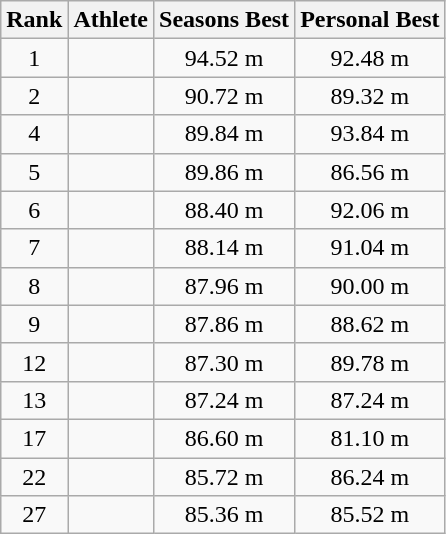<table class="wikitable sortable" style="text-align:center">
<tr>
<th>Rank</th>
<th>Athlete</th>
<th>Seasons Best</th>
<th>Personal Best</th>
</tr>
<tr>
<td>1</td>
<td align=left></td>
<td>94.52 m</td>
<td>92.48 m</td>
</tr>
<tr>
<td>2</td>
<td align=left></td>
<td>90.72 m</td>
<td>89.32 m</td>
</tr>
<tr>
<td>4</td>
<td align=left></td>
<td>89.84 m</td>
<td>93.84 m</td>
</tr>
<tr>
<td>5</td>
<td align=left></td>
<td>89.86 m</td>
<td>86.56 m</td>
</tr>
<tr>
<td>6</td>
<td align=left></td>
<td>88.40 m</td>
<td>92.06 m</td>
</tr>
<tr>
<td>7</td>
<td align=left></td>
<td>88.14 m</td>
<td>91.04 m</td>
</tr>
<tr>
<td>8</td>
<td align=left></td>
<td>87.96 m</td>
<td>90.00 m</td>
</tr>
<tr>
<td>9</td>
<td align=left></td>
<td>87.86 m</td>
<td>88.62 m</td>
</tr>
<tr>
<td>12</td>
<td align=left></td>
<td>87.30 m</td>
<td>89.78 m</td>
</tr>
<tr>
<td>13</td>
<td align=left></td>
<td>87.24 m</td>
<td>87.24 m</td>
</tr>
<tr>
<td>17</td>
<td align=left></td>
<td>86.60 m</td>
<td>81.10 m</td>
</tr>
<tr>
<td>22</td>
<td align=left></td>
<td>85.72 m</td>
<td>86.24 m</td>
</tr>
<tr>
<td>27</td>
<td align=left></td>
<td>85.36 m</td>
<td>85.52 m</td>
</tr>
</table>
